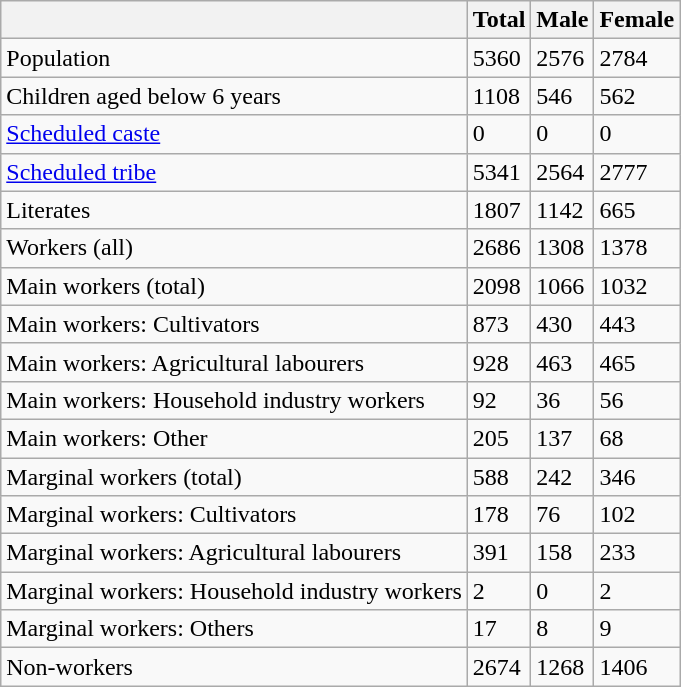<table class="wikitable sortable">
<tr>
<th></th>
<th>Total</th>
<th>Male</th>
<th>Female</th>
</tr>
<tr>
<td>Population</td>
<td>5360</td>
<td>2576</td>
<td>2784</td>
</tr>
<tr>
<td>Children aged below 6 years</td>
<td>1108</td>
<td>546</td>
<td>562</td>
</tr>
<tr>
<td><a href='#'>Scheduled caste</a></td>
<td>0</td>
<td>0</td>
<td>0</td>
</tr>
<tr>
<td><a href='#'>Scheduled tribe</a></td>
<td>5341</td>
<td>2564</td>
<td>2777</td>
</tr>
<tr>
<td>Literates</td>
<td>1807</td>
<td>1142</td>
<td>665</td>
</tr>
<tr>
<td>Workers (all)</td>
<td>2686</td>
<td>1308</td>
<td>1378</td>
</tr>
<tr>
<td>Main workers (total)</td>
<td>2098</td>
<td>1066</td>
<td>1032</td>
</tr>
<tr>
<td>Main workers: Cultivators</td>
<td>873</td>
<td>430</td>
<td>443</td>
</tr>
<tr>
<td>Main workers: Agricultural labourers</td>
<td>928</td>
<td>463</td>
<td>465</td>
</tr>
<tr>
<td>Main workers: Household industry workers</td>
<td>92</td>
<td>36</td>
<td>56</td>
</tr>
<tr>
<td>Main workers: Other</td>
<td>205</td>
<td>137</td>
<td>68</td>
</tr>
<tr>
<td>Marginal workers (total)</td>
<td>588</td>
<td>242</td>
<td>346</td>
</tr>
<tr>
<td>Marginal workers: Cultivators</td>
<td>178</td>
<td>76</td>
<td>102</td>
</tr>
<tr>
<td>Marginal workers: Agricultural labourers</td>
<td>391</td>
<td>158</td>
<td>233</td>
</tr>
<tr>
<td>Marginal workers: Household industry workers</td>
<td>2</td>
<td>0</td>
<td>2</td>
</tr>
<tr>
<td>Marginal workers: Others</td>
<td>17</td>
<td>8</td>
<td>9</td>
</tr>
<tr>
<td>Non-workers</td>
<td>2674</td>
<td>1268</td>
<td>1406</td>
</tr>
</table>
